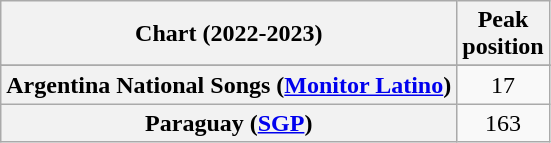<table class="wikitable sortable plainrowheaders" style="text-align:center">
<tr>
<th scope="col">Chart (2022-2023)</th>
<th scope="col">Peak<br>position</th>
</tr>
<tr>
</tr>
<tr>
<th scope="row">Argentina National Songs (<a href='#'>Monitor Latino</a>)</th>
<td>17</td>
</tr>
<tr>
<th scope="row">Paraguay (<a href='#'>SGP</a>)</th>
<td>163</td>
</tr>
</table>
